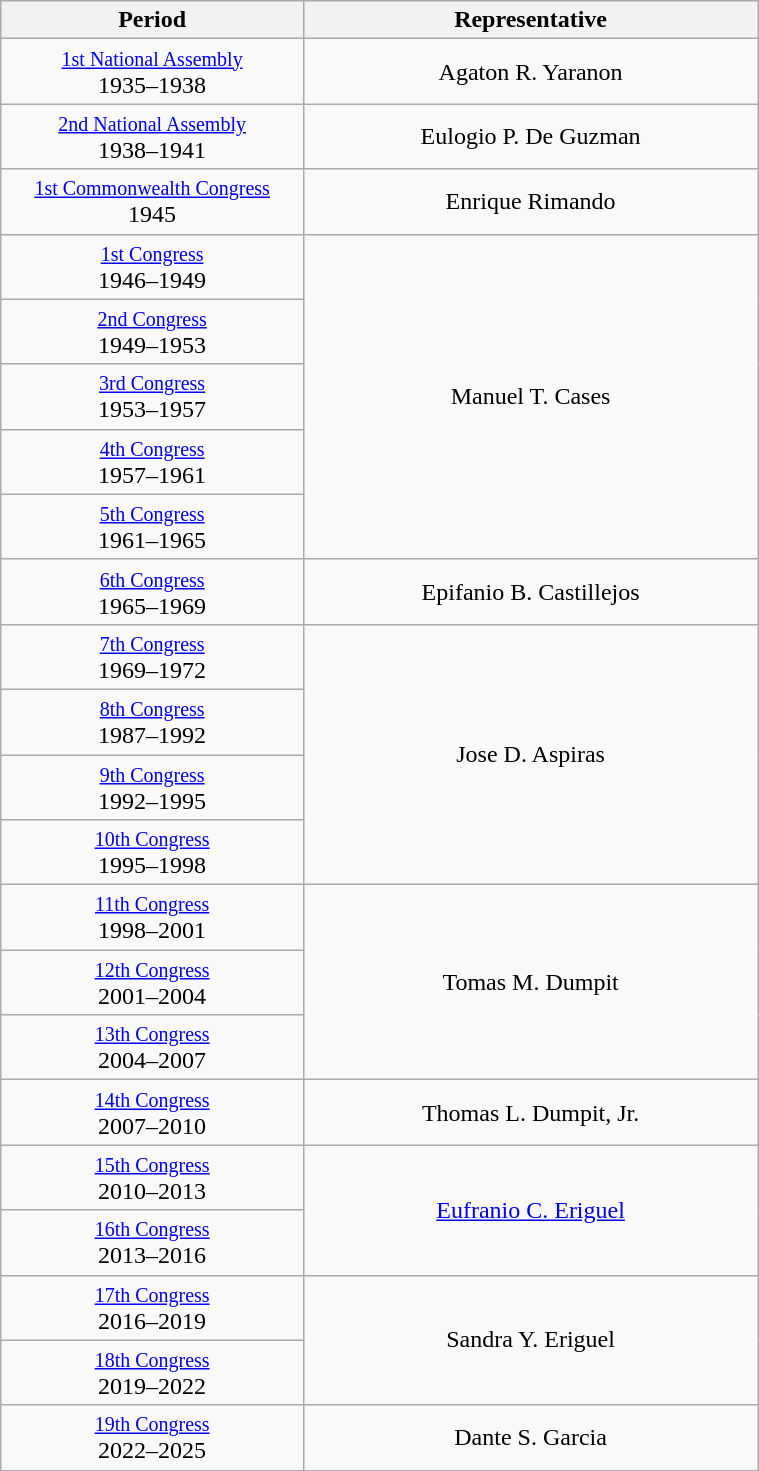<table class="wikitable" style="text-align:center; width:40%;">
<tr>
<th width="40%">Period</th>
<th>Representative</th>
</tr>
<tr>
<td><small><a href='#'>1st National Assembly</a></small><br>1935–1938</td>
<td>Agaton R. Yaranon</td>
</tr>
<tr>
<td><small><a href='#'>2nd National Assembly</a></small><br>1938–1941</td>
<td>Eulogio P. De Guzman</td>
</tr>
<tr>
<td><small><a href='#'>1st Commonwealth Congress</a></small><br>1945</td>
<td>Enrique Rimando</td>
</tr>
<tr>
<td><small><a href='#'>1st Congress</a></small><br>1946–1949</td>
<td rowspan="5">Manuel T. Cases</td>
</tr>
<tr>
<td><small><a href='#'>2nd Congress</a></small><br>1949–1953</td>
</tr>
<tr>
<td><small><a href='#'>3rd Congress</a></small><br>1953–1957</td>
</tr>
<tr>
<td><small><a href='#'>4th Congress</a></small><br>1957–1961</td>
</tr>
<tr>
<td><small><a href='#'>5th Congress</a></small><br>1961–1965</td>
</tr>
<tr>
<td><small><a href='#'>6th Congress</a></small><br>1965–1969</td>
<td>Epifanio B. Castillejos</td>
</tr>
<tr>
<td><small><a href='#'>7th Congress</a></small><br>1969–1972</td>
<td rowspan="4">Jose D. Aspiras</td>
</tr>
<tr>
<td><small><a href='#'>8th Congress</a></small><br>1987–1992</td>
</tr>
<tr>
<td><small><a href='#'>9th Congress</a></small><br>1992–1995</td>
</tr>
<tr>
<td><small><a href='#'>10th Congress</a></small><br>1995–1998</td>
</tr>
<tr>
<td><small><a href='#'>11th Congress</a></small><br>1998–2001</td>
<td rowspan="3">Tomas M. Dumpit</td>
</tr>
<tr>
<td><small><a href='#'>12th Congress</a></small><br>2001–2004</td>
</tr>
<tr>
<td><small><a href='#'>13th Congress</a></small><br>2004–2007</td>
</tr>
<tr>
<td><small><a href='#'>14th Congress</a></small><br>2007–2010</td>
<td>Thomas L. Dumpit, Jr.</td>
</tr>
<tr>
<td><small><a href='#'>15th Congress</a></small><br>2010–2013</td>
<td rowspan="2"><a href='#'>Eufranio C. Eriguel</a></td>
</tr>
<tr>
<td><small><a href='#'>16th Congress</a></small><br>2013–2016</td>
</tr>
<tr>
<td><small><a href='#'>17th Congress</a></small><br>2016–2019</td>
<td rowspan="2">Sandra Y. Eriguel</td>
</tr>
<tr>
<td><small><a href='#'>18th Congress</a></small><br>2019–2022</td>
</tr>
<tr>
<td><small><a href='#'>19th Congress</a></small><br>2022–2025</td>
<td>Dante S. Garcia</td>
</tr>
</table>
